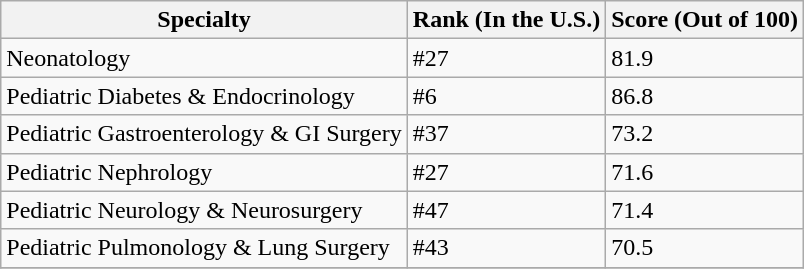<table class="wikitable">
<tr>
<th>Specialty</th>
<th>Rank (In the U.S.)</th>
<th>Score (Out of 100)</th>
</tr>
<tr>
<td>Neonatology</td>
<td>#27</td>
<td>81.9</td>
</tr>
<tr>
<td>Pediatric Diabetes & Endocrinology</td>
<td>#6</td>
<td>86.8</td>
</tr>
<tr>
<td>Pediatric Gastroenterology & GI Surgery</td>
<td>#37</td>
<td>73.2</td>
</tr>
<tr>
<td>Pediatric Nephrology</td>
<td>#27</td>
<td>71.6</td>
</tr>
<tr>
<td>Pediatric Neurology & Neurosurgery</td>
<td>#47</td>
<td>71.4</td>
</tr>
<tr>
<td>Pediatric Pulmonology & Lung Surgery</td>
<td>#43</td>
<td>70.5</td>
</tr>
<tr>
</tr>
</table>
